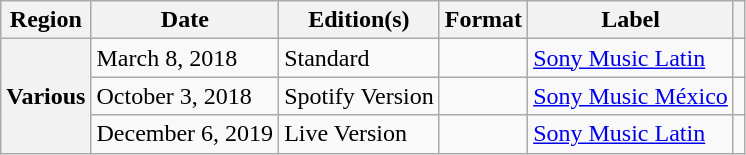<table class="wikitable plainrowheaders">
<tr>
<th scope="col">Region</th>
<th scope="col">Date</th>
<th scope="col">Edition(s)</th>
<th scope="col">Format</th>
<th scope="col">Label</th>
<th scope="col"></th>
</tr>
<tr>
<th rowspan="3" scope="row">Various</th>
<td>March 8, 2018</td>
<td>Standard</td>
<td></td>
<td><a href='#'>Sony Music Latin</a></td>
<td></td>
</tr>
<tr>
<td>October 3, 2018</td>
<td>Spotify Version</td>
<td></td>
<td><a href='#'>Sony Music México</a></td>
<td></td>
</tr>
<tr>
<td>December 6, 2019</td>
<td>Live Version</td>
<td></td>
<td><a href='#'>Sony Music Latin</a></td>
<td></td>
</tr>
</table>
